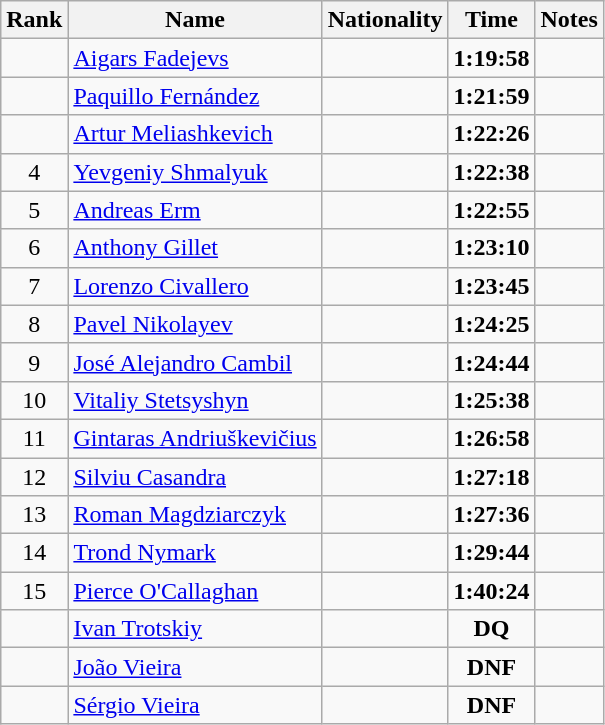<table class="wikitable sortable" style="text-align:center">
<tr>
<th>Rank</th>
<th>Name</th>
<th>Nationality</th>
<th>Time</th>
<th>Notes</th>
</tr>
<tr>
<td></td>
<td align=left><a href='#'>Aigars Fadejevs</a></td>
<td align=left></td>
<td><strong>1:19:58</strong></td>
<td></td>
</tr>
<tr>
<td></td>
<td align=left><a href='#'>Paquillo Fernández</a></td>
<td align=left></td>
<td><strong>1:21:59</strong></td>
<td></td>
</tr>
<tr>
<td></td>
<td align=left><a href='#'>Artur Meliashkevich</a></td>
<td align=left></td>
<td><strong>1:22:26</strong></td>
<td></td>
</tr>
<tr>
<td>4</td>
<td align=left><a href='#'>Yevgeniy Shmalyuk</a></td>
<td align=left></td>
<td><strong>1:22:38</strong></td>
<td></td>
</tr>
<tr>
<td>5</td>
<td align=left><a href='#'>Andreas Erm</a></td>
<td align=left></td>
<td><strong>1:22:55</strong></td>
<td></td>
</tr>
<tr>
<td>6</td>
<td align=left><a href='#'>Anthony Gillet</a></td>
<td align=left></td>
<td><strong>1:23:10</strong></td>
<td></td>
</tr>
<tr>
<td>7</td>
<td align=left><a href='#'>Lorenzo Civallero</a></td>
<td align=left></td>
<td><strong>1:23:45</strong></td>
<td></td>
</tr>
<tr>
<td>8</td>
<td align=left><a href='#'>Pavel Nikolayev</a></td>
<td align=left></td>
<td><strong>1:24:25</strong></td>
<td></td>
</tr>
<tr>
<td>9</td>
<td align=left><a href='#'>José Alejandro Cambil</a></td>
<td align=left></td>
<td><strong>1:24:44</strong></td>
<td></td>
</tr>
<tr>
<td>10</td>
<td align=left><a href='#'>Vitaliy Stetsyshyn</a></td>
<td align=left></td>
<td><strong>1:25:38</strong></td>
<td></td>
</tr>
<tr>
<td>11</td>
<td align=left><a href='#'>Gintaras Andriuškevičius</a></td>
<td align=left></td>
<td><strong>1:26:58</strong></td>
<td></td>
</tr>
<tr>
<td>12</td>
<td align=left><a href='#'>Silviu Casandra</a></td>
<td align=left></td>
<td><strong>1:27:18</strong></td>
<td></td>
</tr>
<tr>
<td>13</td>
<td align=left><a href='#'>Roman Magdziarczyk</a></td>
<td align=left></td>
<td><strong>1:27:36</strong></td>
<td></td>
</tr>
<tr>
<td>14</td>
<td align=left><a href='#'>Trond Nymark</a></td>
<td align=left></td>
<td><strong>1:29:44</strong></td>
<td></td>
</tr>
<tr>
<td>15</td>
<td align=left><a href='#'>Pierce O'Callaghan</a></td>
<td align=left></td>
<td><strong>1:40:24</strong></td>
<td></td>
</tr>
<tr>
<td></td>
<td align=left><a href='#'>Ivan Trotskiy</a></td>
<td align=left></td>
<td><strong>DQ</strong></td>
<td></td>
</tr>
<tr>
<td></td>
<td align=left><a href='#'>João Vieira</a></td>
<td align=left></td>
<td><strong>DNF</strong></td>
<td></td>
</tr>
<tr>
<td></td>
<td align=left><a href='#'>Sérgio Vieira</a></td>
<td align=left></td>
<td><strong>DNF</strong></td>
<td></td>
</tr>
</table>
